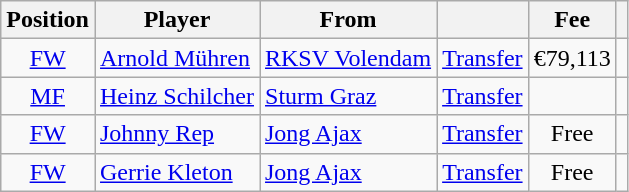<table class="wikitable" style="text-align:center;">
<tr>
<th>Position</th>
<th>Player</th>
<th>From</th>
<th></th>
<th>Fee</th>
<th></th>
</tr>
<tr>
<td><a href='#'>FW</a></td>
<td style="text-align:left"> <a href='#'>Arnold Mühren</a></td>
<td style="text-align:left"> <a href='#'>RKSV Volendam</a></td>
<td><a href='#'>Transfer</a></td>
<td>€79,113</td>
<td></td>
</tr>
<tr>
<td><a href='#'>MF</a></td>
<td style="text-align:left"> <a href='#'>Heinz Schilcher</a></td>
<td style="text-align:left"> <a href='#'>Sturm Graz</a></td>
<td><a href='#'>Transfer</a></td>
<td></td>
<td></td>
</tr>
<tr>
<td><a href='#'>FW</a></td>
<td style="text-align:left"> <a href='#'>Johnny Rep</a></td>
<td style="text-align:left"> <a href='#'>Jong Ajax</a></td>
<td><a href='#'>Transfer</a></td>
<td>Free</td>
<td></td>
</tr>
<tr>
<td><a href='#'>FW</a></td>
<td style="text-align:left"> <a href='#'>Gerrie Kleton</a></td>
<td style="text-align:left"> <a href='#'>Jong Ajax</a></td>
<td><a href='#'>Transfer</a></td>
<td>Free</td>
<td></td>
</tr>
</table>
